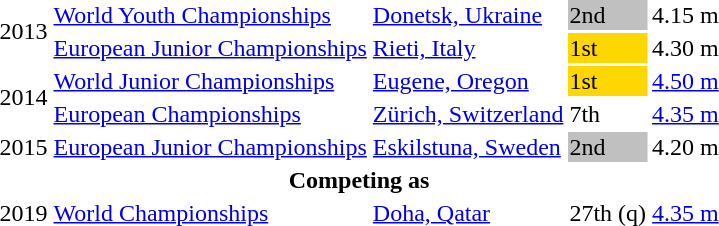<table>
<tr>
<td rowspan=2>2013</td>
<td><a href='#'>World Youth Championships</a></td>
<td><a href='#'>Donetsk, Ukraine</a></td>
<td bgcolor=silver>2nd</td>
<td>4.15 m</td>
</tr>
<tr>
<td><a href='#'>European Junior Championships</a></td>
<td><a href='#'>Rieti, Italy</a></td>
<td bgcolor=gold>1st</td>
<td>4.30 m</td>
</tr>
<tr>
<td rowspan=2>2014</td>
<td><a href='#'>World Junior Championships</a></td>
<td><a href='#'>Eugene, Oregon</a></td>
<td bgcolor=gold>1st</td>
<td><a href='#'>4.50 m</a></td>
</tr>
<tr>
<td><a href='#'>European Championships</a></td>
<td><a href='#'>Zürich, Switzerland</a></td>
<td>7th</td>
<td><a href='#'>4.35 m</a></td>
</tr>
<tr>
<td>2015</td>
<td><a href='#'>European Junior Championships</a></td>
<td><a href='#'>Eskilstuna, Sweden</a></td>
<td bgcolor=silver>2nd</td>
<td>4.20 m</td>
</tr>
<tr>
<th colspan="5">Competing as </th>
</tr>
<tr>
<td>2019</td>
<td><a href='#'>World Championships</a></td>
<td><a href='#'>Doha, Qatar</a></td>
<td>27th (q)</td>
<td><a href='#'>4.35 m</a></td>
</tr>
</table>
